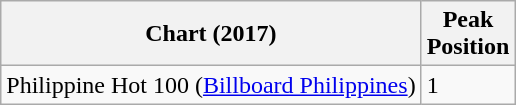<table class="wikitable">
<tr>
<th>Chart (2017)</th>
<th>Peak<br>Position</th>
</tr>
<tr>
<td>Philippine Hot 100 (<a href='#'>Billboard Philippines</a>)</td>
<td>1</td>
</tr>
</table>
